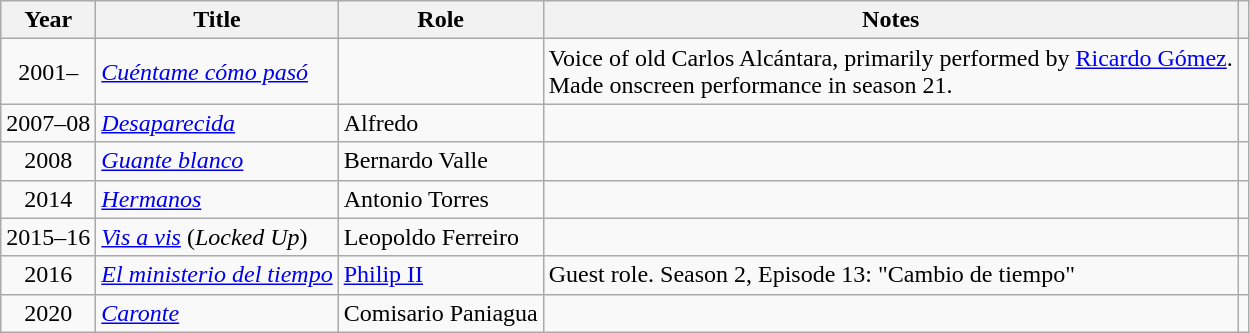<table class="wikitable sortable">
<tr>
<th>Year</th>
<th>Title</th>
<th>Role</th>
<th class="unsortable">Notes</th>
<th></th>
</tr>
<tr>
<td align = "center">2001–</td>
<td><em><a href='#'>Cuéntame cómo pasó</a></em></td>
<td></td>
<td>Voice of old Carlos Alcántara, primarily performed by <a href='#'>Ricardo Gómez</a>.<br>Made onscreen performance in season 21.</td>
<td align = "center"></td>
</tr>
<tr>
<td align = "center">2007–08</td>
<td><em><a href='#'>Desaparecida</a></em></td>
<td>Alfredo</td>
<td></td>
<td align = "center"></td>
</tr>
<tr>
<td align = "center">2008</td>
<td><em><a href='#'>Guante blanco</a></em></td>
<td>Bernardo Valle</td>
<td></td>
<td align = "center"></td>
</tr>
<tr>
<td align = "center">2014</td>
<td><em><a href='#'>Hermanos</a></em></td>
<td>Antonio Torres</td>
<td></td>
<td align = "center"></td>
</tr>
<tr>
<td align = "center">2015–16</td>
<td><em><a href='#'>Vis a vis</a></em> (<em>Locked Up</em>)</td>
<td>Leopoldo Ferreiro</td>
<td></td>
<td align = "center"></td>
</tr>
<tr>
<td align = "center">2016</td>
<td><em><a href='#'>El ministerio del tiempo</a></em></td>
<td><a href='#'>Philip II</a></td>
<td>Guest role. Season 2, Episode 13: "Cambio de tiempo"</td>
<td align = "center"></td>
</tr>
<tr>
<td align = "center">2020</td>
<td><em><a href='#'>Caronte</a></em></td>
<td>Comisario Paniagua</td>
<td></td>
<td align = "center"></td>
</tr>
</table>
